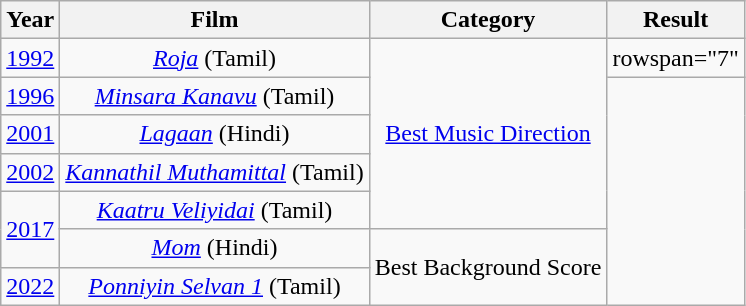<table class="wikitable">
<tr>
<th>Year</th>
<th>Film</th>
<th>Category</th>
<th>Result</th>
</tr>
<tr>
<td style="text-align:center;"><a href='#'>1992</a></td>
<td style="text-align:center;"><em><a href='#'>Roja</a></em> (Tamil)</td>
<td style="text-align:center;" rowspan="5"><a href='#'>Best Music Direction</a></td>
<td>rowspan="7" </td>
</tr>
<tr>
<td style="text-align:center;"><a href='#'>1996</a></td>
<td style="text-align:center;"><em><a href='#'>Minsara Kanavu</a></em> (Tamil)</td>
</tr>
<tr>
<td style="text-align:center;"><a href='#'>2001</a></td>
<td style="text-align:center;"><em><a href='#'>Lagaan</a></em> (Hindi)</td>
</tr>
<tr>
<td style="text-align:center;"><a href='#'>2002</a></td>
<td style="text-align:center;"><em><a href='#'>Kannathil Muthamittal</a></em> (Tamil)</td>
</tr>
<tr>
<td rowspan="2" style="text-align:center;"><a href='#'>2017</a></td>
<td style="text-align:center;"><em><a href='#'>Kaatru Veliyidai</a></em> (Tamil)</td>
</tr>
<tr>
<td style="text-align:center;"><em><a href='#'>Mom</a></em> (Hindi)</td>
<td rowspan="2" style="text-align:center;">Best Background Score</td>
</tr>
<tr>
<td rowspan="1" style="text-align:center;"><a href='#'>2022</a></td>
<td style="text-align:center;"><em><a href='#'>Ponniyin Selvan 1</a></em> (Tamil)</td>
</tr>
</table>
